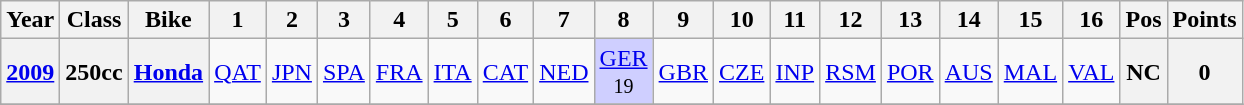<table class="wikitable" style="text-align:center">
<tr>
<th>Year</th>
<th>Class</th>
<th>Bike</th>
<th>1</th>
<th>2</th>
<th>3</th>
<th>4</th>
<th>5</th>
<th>6</th>
<th>7</th>
<th>8</th>
<th>9</th>
<th>10</th>
<th>11</th>
<th>12</th>
<th>13</th>
<th>14</th>
<th>15</th>
<th>16</th>
<th>Pos</th>
<th>Points</th>
</tr>
<tr>
<th align="left"><a href='#'>2009</a></th>
<th align="left">250cc</th>
<th align="left"><a href='#'>Honda</a></th>
<td><a href='#'>QAT</a></td>
<td><a href='#'>JPN</a></td>
<td><a href='#'>SPA</a></td>
<td><a href='#'>FRA</a></td>
<td><a href='#'>ITA</a></td>
<td><a href='#'>CAT</a></td>
<td><a href='#'>NED</a></td>
<td style="background:#CFCFFF;"><a href='#'>GER</a><br><small>19</small></td>
<td><a href='#'>GBR</a></td>
<td><a href='#'>CZE</a></td>
<td><a href='#'>INP</a></td>
<td><a href='#'>RSM</a></td>
<td><a href='#'>POR</a></td>
<td><a href='#'>AUS</a></td>
<td><a href='#'>MAL</a></td>
<td><a href='#'>VAL</a></td>
<th>NC</th>
<th>0</th>
</tr>
<tr>
</tr>
</table>
